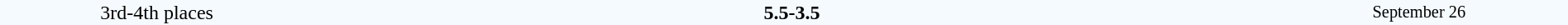<table style="width: 100%; background:#F5FAFF;" cellspacing="0">
<tr>
<td align=center rowspan=3 width=20%>3rd-4th places</td>
</tr>
<tr>
<td width=24% align=right><strong></strong></td>
<td align=center width=13%><strong>5.5-3.5</strong></td>
<td width=24%><strong></strong></td>
<td style=font-size:85% rowspan=3 align=center>September 26</td>
</tr>
</table>
